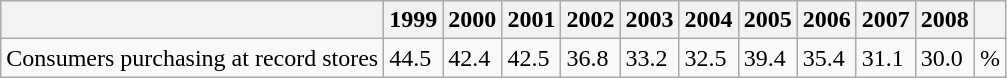<table class="wikitable">
<tr>
<th></th>
<th>1999</th>
<th>2000</th>
<th>2001</th>
<th>2002</th>
<th>2003</th>
<th>2004</th>
<th>2005</th>
<th>2006</th>
<th>2007</th>
<th>2008</th>
<th></th>
</tr>
<tr>
<td>Consumers purchasing at record stores</td>
<td>44.5</td>
<td>42.4</td>
<td>42.5</td>
<td>36.8</td>
<td>33.2</td>
<td>32.5</td>
<td>39.4</td>
<td>35.4</td>
<td>31.1</td>
<td>30.0</td>
<td>%</td>
</tr>
</table>
